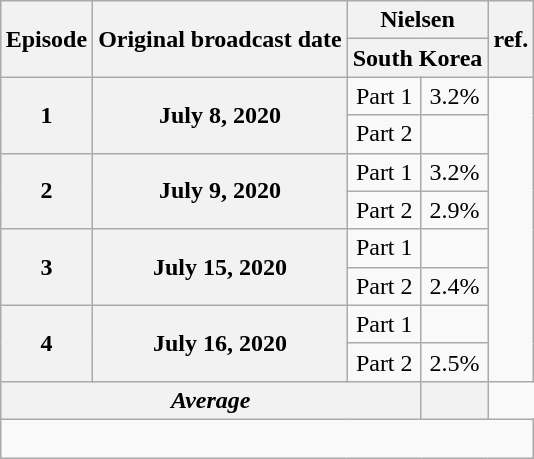<table class="wikitable" style="text-align:center; margin-left: auto; margin-right: auto; border: none;">
<tr>
<th rowspan="2">Episode</th>
<th rowspan="2">Original broadcast date</th>
<th colspan="2">Nielsen</th>
<th rowspan="2">ref.</th>
</tr>
<tr>
<th colspan="2">South Korea</th>
</tr>
<tr>
<th rowspan="2">1</th>
<th rowspan="2">July 8, 2020</th>
<td>Part 1</td>
<td>3.2%</td>
<td rowspan="8"></td>
</tr>
<tr>
<td>Part 2</td>
<td></td>
</tr>
<tr>
<th rowspan="2">2</th>
<th rowspan="2">July 9, 2020</th>
<td>Part 1</td>
<td>3.2%</td>
</tr>
<tr>
<td>Part 2</td>
<td>2.9%</td>
</tr>
<tr>
<th rowspan="2">3</th>
<th rowspan="2">July 15, 2020</th>
<td>Part 1</td>
<td></td>
</tr>
<tr>
<td>Part 2</td>
<td>2.4%</td>
</tr>
<tr>
<th rowspan="2">4</th>
<th rowspan="2">July 16, 2020</th>
<td>Part 1</td>
<td></td>
</tr>
<tr>
<td>Part 2</td>
<td>2.5%</td>
</tr>
<tr>
<th colspan="3"><strong><em>Average</em></strong></th>
<th></th>
</tr>
<tr>
<td colspan="5"><br></td>
</tr>
</table>
